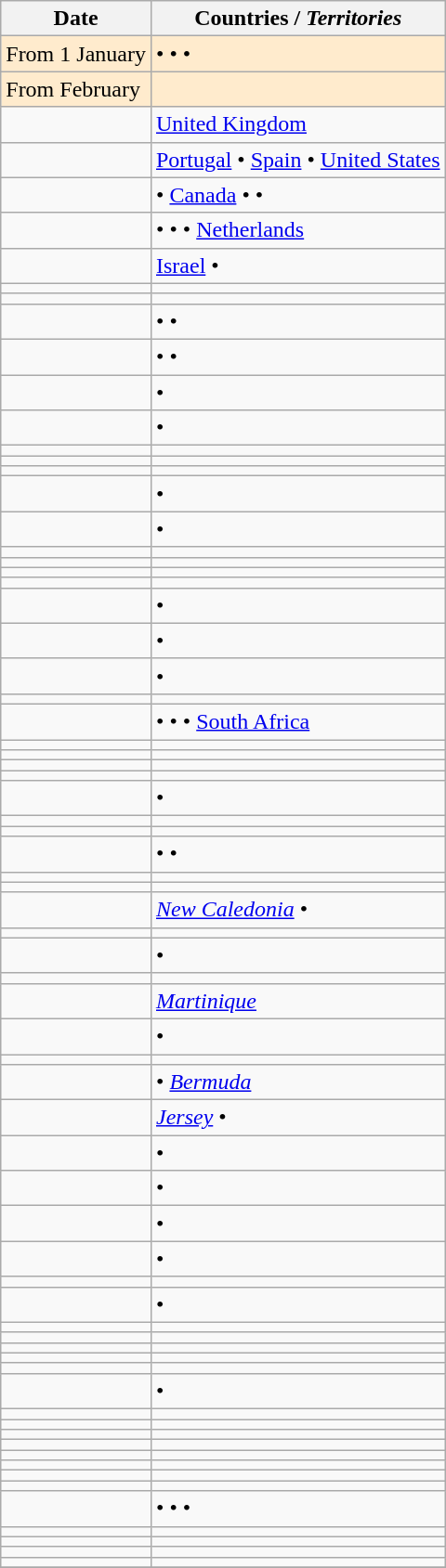<table class="wikitable mw-datatable">
<tr>
<th scope="col">Date</th>
<th scope="col">Countries / <em>Territories</em></th>
</tr>
<tr>
<td style="background:BlanchedAlmond;">From 1 January</td>
<td style="background:BlanchedAlmond;"> •  •  •  </td>
</tr>
<tr>
<td style="background:BlanchedAlmond;">From February</td>
<td style="background:BlanchedAlmond;"></td>
</tr>
<tr>
<td></td>
<td> <a href='#'>United Kingdom</a></td>
</tr>
<tr>
<td></td>
<td> <a href='#'>Portugal</a> •  <a href='#'>Spain</a> •  <a href='#'>United States</a></td>
</tr>
<tr>
<td></td>
<td> •  <a href='#'>Canada</a> •  • </td>
</tr>
<tr>
<td></td>
<td> •  •  •  <a href='#'>Netherlands</a></td>
</tr>
<tr>
<td></td>
<td> <a href='#'>Israel</a> • </td>
</tr>
<tr>
<td></td>
<td></td>
</tr>
<tr>
<td></td>
<td></td>
</tr>
<tr>
<td></td>
<td> •  • </td>
</tr>
<tr>
<td></td>
<td> •  • </td>
</tr>
<tr>
<td></td>
<td> • </td>
</tr>
<tr>
<td></td>
<td> • </td>
</tr>
<tr>
<td></td>
<td><em></em></td>
</tr>
<tr>
<td></td>
<td></td>
</tr>
<tr>
<td></td>
<td></td>
</tr>
<tr>
<td></td>
<td> • </td>
</tr>
<tr>
<td></td>
<td> • </td>
</tr>
<tr>
<td></td>
<td></td>
</tr>
<tr>
<td></td>
<td></td>
</tr>
<tr>
<td></td>
<td></td>
</tr>
<tr>
<td></td>
<td></td>
</tr>
<tr>
<td></td>
<td> • </td>
</tr>
<tr>
<td></td>
<td> • </td>
</tr>
<tr>
<td></td>
<td> • </td>
</tr>
<tr>
<td></td>
<td></td>
</tr>
<tr>
<td></td>
<td> •  •  •  <a href='#'>South Africa</a></td>
</tr>
<tr>
<td></td>
<td></td>
</tr>
<tr>
<td></td>
<td></td>
</tr>
<tr>
<td></td>
<td></td>
</tr>
<tr>
<td></td>
<td><em></em></td>
</tr>
<tr>
<td></td>
<td> • </td>
</tr>
<tr>
<td></td>
<td></td>
</tr>
<tr>
<td></td>
<td></td>
</tr>
<tr>
<td></td>
<td> •  • </td>
</tr>
<tr>
<td></td>
<td></td>
</tr>
<tr>
<td></td>
<td></td>
</tr>
<tr>
<td></td>
<td> <em><a href='#'>New Caledonia</a></em> • </td>
</tr>
<tr>
<td></td>
<td></td>
</tr>
<tr>
<td></td>
<td> • </td>
</tr>
<tr>
<td></td>
<td></td>
</tr>
<tr>
<td></td>
<td> <em><a href='#'>Martinique</a></em></td>
</tr>
<tr>
<td></td>
<td> • </td>
</tr>
<tr>
<td></td>
<td></td>
</tr>
<tr>
<td></td>
<td> •  <em><a href='#'>Bermuda</a></em></td>
</tr>
<tr>
<td></td>
<td> <em><a href='#'>Jersey</a></em> • </td>
</tr>
<tr>
<td></td>
<td><em></em> • </td>
</tr>
<tr>
<td></td>
<td> • </td>
</tr>
<tr>
<td></td>
<td> • </td>
</tr>
<tr>
<td></td>
<td> • <em></em></td>
</tr>
<tr>
<td></td>
<td></td>
</tr>
<tr>
<td></td>
<td> • </td>
</tr>
<tr>
<td></td>
<td></td>
</tr>
<tr>
<td></td>
<td><em></em></td>
</tr>
<tr>
<td></td>
<td></td>
</tr>
<tr>
<td></td>
<td></td>
</tr>
<tr>
<td></td>
<td></td>
</tr>
<tr>
<td></td>
<td><em></em> • </td>
</tr>
<tr>
<td></td>
<td><em></em></td>
</tr>
<tr>
<td></td>
<td></td>
</tr>
<tr>
<td></td>
<td><em></em></td>
</tr>
<tr>
<td></td>
<td></td>
</tr>
<tr>
<td></td>
<td><em></em></td>
</tr>
<tr>
<td></td>
<td></td>
</tr>
<tr>
<td></td>
<td><em></em></td>
</tr>
<tr>
<td></td>
<td><em></em></td>
</tr>
<tr>
<td></td>
<td> •  •  • </td>
</tr>
<tr>
<td></td>
<td></td>
</tr>
<tr>
<td></td>
<td></td>
</tr>
<tr>
<td></td>
<td></td>
</tr>
<tr>
<td></td>
<td></td>
</tr>
<tr>
</tr>
</table>
